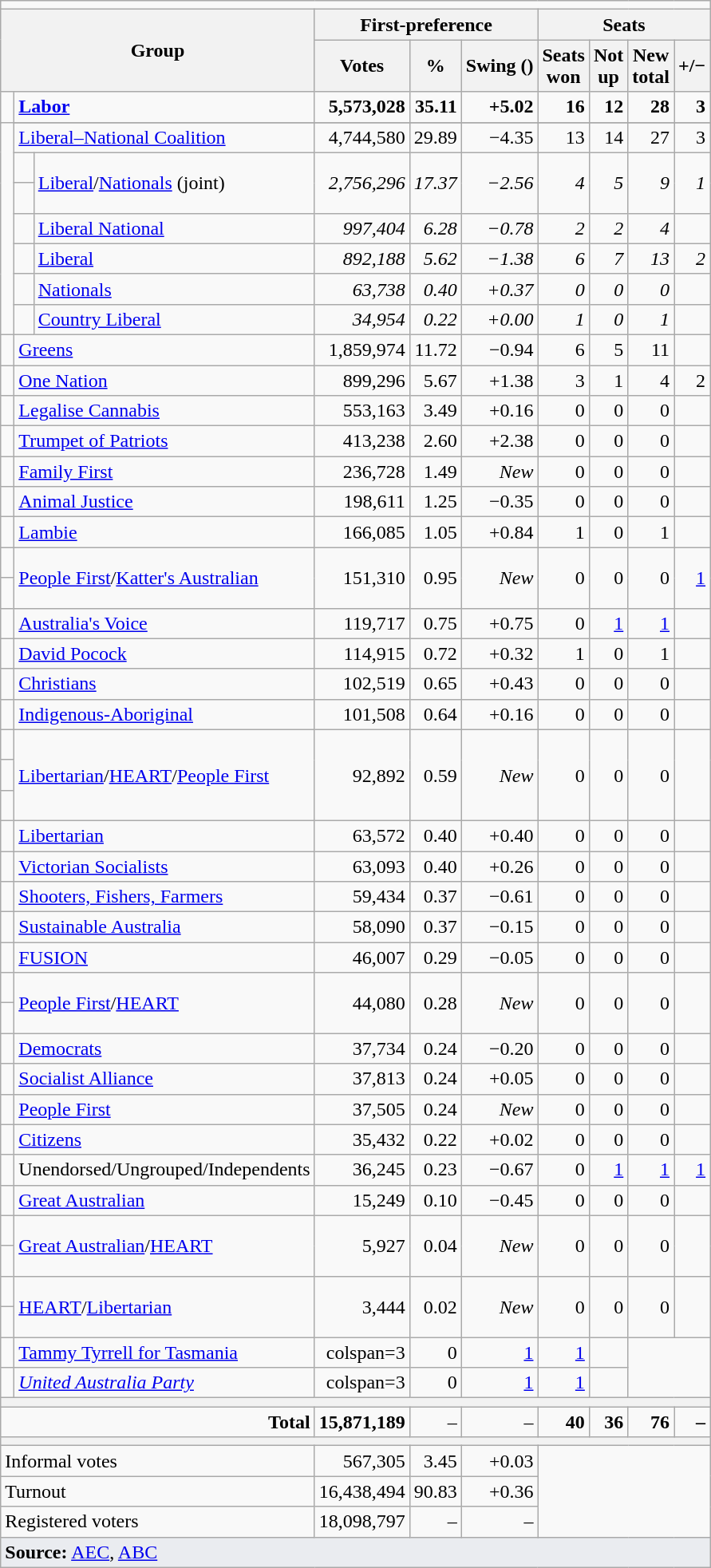<table class="wikitable sortable mw-datatable" style="text-align:right; margin-bottom:0">
<tr>
<td colspan="10" align=center></td>
</tr>
<tr>
<th colspan="3" rowspan="2">Group</th>
<th colspan="3">First-preference</th>
<th colspan="4">Seats</th>
</tr>
<tr>
<th>Votes</th>
<th>%</th>
<th>Swing ()</th>
<th>Seats<br>won</th>
<th>Not<br>up</th>
<th>New<br>total</th>
<th>+/−</th>
</tr>
<tr>
<td> </td>
<td colspan="2" style="text-align:left;"><strong><a href='#'>Labor</a></strong></td>
<td><strong>5,573,028</strong></td>
<td><strong>35.11</strong></td>
<td><strong>+5.02</strong></td>
<td><strong>16 </strong></td>
<td><strong>12</strong></td>
<td><strong>28</strong></td>
<td><strong> 3</strong></td>
</tr>
<tr>
<td rowspan="8" > </td>
</tr>
<tr>
<td colspan="2" style="text-align:left;"><a href='#'>Liberal–National Coalition</a></td>
<td>4,744,580</td>
<td>29.89</td>
<td>−4.35</td>
<td>13</td>
<td>14</td>
<td>27</td>
<td> 3</td>
</tr>
<tr>
<td> </td>
<td rowspan="2" align="left"><a href='#'>Liberal</a>/<a href='#'>Nationals</a> (joint)</td>
<td rowspan="2"><em>2,756,296</em></td>
<td rowspan="2"><em>17.37</em></td>
<td rowspan="2"><em>−2.56</em></td>
<td rowspan="2"><em>4</em></td>
<td rowspan="2"><em>5</em></td>
<td rowspan="2"><em>9</em></td>
<td rowspan="2"><em> 1</em></td>
</tr>
<tr>
<td> </td>
</tr>
<tr>
<td> </td>
<td align="left"><a href='#'>Liberal National</a> </td>
<td><em>997,404</em></td>
<td><em>6.28</em></td>
<td><em>−0.78</em></td>
<td><em>2</em></td>
<td><em>2</em></td>
<td><em>4</em></td>
<td><em></em></td>
</tr>
<tr>
<td> </td>
<td align="left"><a href='#'>Liberal</a></td>
<td><em>892,188</em></td>
<td><em>5.62</em></td>
<td><em>−1.38</em></td>
<td><em>6</em></td>
<td><em>7</em></td>
<td><em>13</em></td>
<td><em> 2</em></td>
</tr>
<tr>
<td> </td>
<td align="left"><a href='#'>Nationals</a> </td>
<td><em>63,738</em></td>
<td><em>0.40</em></td>
<td><em>+0.37</em></td>
<td><em>0</em></td>
<td><em>0</em></td>
<td><em>0</em></td>
<td><em></em></td>
</tr>
<tr>
<td> </td>
<td align="left"><a href='#'>Country Liberal</a> </td>
<td><em>34,954</em></td>
<td><em>0.22</em></td>
<td><em>+0.00</em></td>
<td><em>1</em></td>
<td><em>0</em></td>
<td><em>1</em></td>
<td><em></em></td>
</tr>
<tr>
<td> </td>
<td colspan="2" style="text-align:left;"><a href='#'>Greens</a></td>
<td>1,859,974</td>
<td>11.72</td>
<td>−0.94</td>
<td>6</td>
<td>5</td>
<td>11</td>
<td></td>
</tr>
<tr>
<td> </td>
<td colspan="2" style="text-align:left;"><a href='#'>One Nation</a></td>
<td>899,296</td>
<td>5.67</td>
<td>+1.38</td>
<td>3</td>
<td>1</td>
<td>4</td>
<td><strong></strong> 2</td>
</tr>
<tr>
<td> </td>
<td colspan="2" style="text-align:left;"><a href='#'>Legalise Cannabis</a></td>
<td>553,163</td>
<td>3.49</td>
<td>+0.16</td>
<td>0</td>
<td>0</td>
<td>0</td>
<td></td>
</tr>
<tr>
<td> </td>
<td colspan="2" style="text-align:left;"><a href='#'>Trumpet of Patriots</a></td>
<td>413,238</td>
<td>2.60</td>
<td>+2.38</td>
<td>0</td>
<td>0</td>
<td>0</td>
<td></td>
</tr>
<tr>
<td> </td>
<td colspan="2" style="text-align:left;"><a href='#'>Family First</a></td>
<td>236,728</td>
<td>1.49</td>
<td><em>New</em></td>
<td>0</td>
<td>0</td>
<td>0</td>
<td></td>
</tr>
<tr>
<td> </td>
<td colspan="2" style="text-align:left;"><a href='#'>Animal Justice</a></td>
<td>198,611</td>
<td>1.25</td>
<td>−0.35</td>
<td>0</td>
<td>0</td>
<td>0</td>
<td></td>
</tr>
<tr>
<td> </td>
<td colspan="2" style="text-align:left;"><a href='#'>Lambie</a></td>
<td>166,085</td>
<td>1.05</td>
<td>+0.84</td>
<td>1</td>
<td>0</td>
<td>1</td>
<td></td>
</tr>
<tr>
<td> </td>
<td rowspan="2" colspan="2" style="text-align:left;"><a href='#'>People First</a>/<a href='#'>Katter's Australian</a> </td>
<td rowspan="2">151,310</td>
<td rowspan="2">0.95</td>
<td rowspan="2"><em>New</em></td>
<td rowspan="2">0</td>
<td rowspan="2">0</td>
<td rowspan="2">0</td>
<td rowspan="2"> <a href='#'>1</a></td>
</tr>
<tr>
<td> </td>
</tr>
<tr>
<td> </td>
<td colspan="2" style="text-align:left;"><a href='#'>Australia's Voice</a></td>
<td>119,717</td>
<td>0.75</td>
<td>+0.75</td>
<td>0</td>
<td><a href='#'>1</a></td>
<td><a href='#'>1</a></td>
<td></td>
</tr>
<tr>
<td> </td>
<td colspan="2" style="text-align:left;"><a href='#'>David Pocock</a></td>
<td>114,915</td>
<td>0.72</td>
<td>+0.32</td>
<td>1</td>
<td>0</td>
<td>1</td>
<td></td>
</tr>
<tr>
<td> </td>
<td colspan="2" style="text-align:left;"><a href='#'>Christians</a></td>
<td>102,519</td>
<td>0.65</td>
<td>+0.43</td>
<td>0</td>
<td>0</td>
<td>0</td>
<td></td>
</tr>
<tr>
<td> </td>
<td colspan="2" style="text-align:left;"><a href='#'>Indigenous-Aboriginal</a></td>
<td>101,508</td>
<td>0.64</td>
<td>+0.16</td>
<td>0</td>
<td>0</td>
<td>0</td>
<td></td>
</tr>
<tr>
<td> </td>
<td rowspan="3" colspan="2" style="text-align:left;"><a href='#'>Libertarian</a>/<a href='#'>HEART</a>/<a href='#'>People First</a> </td>
<td rowspan="3">92,892</td>
<td rowspan="3">0.59</td>
<td rowspan="3"><em>New</em></td>
<td rowspan="3">0</td>
<td rowspan="3">0</td>
<td rowspan="3">0</td>
<td rowspan="3"></td>
</tr>
<tr>
<td> </td>
</tr>
<tr>
<td> </td>
</tr>
<tr>
<td> </td>
<td colspan="2" style="text-align:left;"><a href='#'>Libertarian</a></td>
<td>63,572</td>
<td>0.40</td>
<td>+0.40</td>
<td>0</td>
<td>0</td>
<td>0</td>
<td></td>
</tr>
<tr>
<td> </td>
<td colspan="2" style="text-align:left;"><a href='#'>Victorian Socialists</a></td>
<td>63,093</td>
<td>0.40</td>
<td>+0.26</td>
<td>0</td>
<td>0</td>
<td>0</td>
<td></td>
</tr>
<tr>
<td> </td>
<td colspan="2" style="text-align:left;"><a href='#'>Shooters, Fishers, Farmers</a></td>
<td>59,434</td>
<td>0.37</td>
<td>−0.61</td>
<td>0</td>
<td>0</td>
<td>0</td>
<td></td>
</tr>
<tr>
<td> </td>
<td colspan="2" style="text-align:left;"><a href='#'>Sustainable Australia</a></td>
<td>58,090</td>
<td>0.37</td>
<td>−0.15</td>
<td>0</td>
<td>0</td>
<td>0</td>
<td></td>
</tr>
<tr>
<td> </td>
<td colspan="2" style="text-align:left;"><a href='#'>FUSION</a></td>
<td>46,007</td>
<td>0.29</td>
<td>−0.05</td>
<td>0</td>
<td>0</td>
<td>0</td>
<td></td>
</tr>
<tr>
<td> </td>
<td rowspan="2" colspan="2" style="text-align:left;"><a href='#'>People First</a>/<a href='#'>HEART</a> </td>
<td rowspan="2">44,080</td>
<td rowspan="2">0.28</td>
<td rowspan="2"><em>New</em></td>
<td rowspan="2">0</td>
<td rowspan="2">0</td>
<td rowspan="2">0</td>
<td rowspan="2"></td>
</tr>
<tr>
<td> </td>
</tr>
<tr>
<td> </td>
<td colspan="2" style="text-align:left;"><a href='#'>Democrats</a></td>
<td>37,734</td>
<td>0.24</td>
<td>−0.20</td>
<td>0</td>
<td>0</td>
<td>0</td>
<td></td>
</tr>
<tr>
<td> </td>
<td colspan="2" style="text-align:left;"><a href='#'>Socialist Alliance</a></td>
<td>37,813</td>
<td>0.24</td>
<td>+0.05</td>
<td>0</td>
<td>0</td>
<td>0</td>
<td></td>
</tr>
<tr>
<td> </td>
<td colspan="2" style="text-align:left;"><a href='#'>People First</a></td>
<td>37,505</td>
<td>0.24</td>
<td><em>New</em></td>
<td>0</td>
<td>0</td>
<td>0</td>
<td></td>
</tr>
<tr>
<td> </td>
<td colspan="2" style="text-align:left;"><a href='#'>Citizens</a></td>
<td>35,432</td>
<td>0.22</td>
<td>+0.02</td>
<td>0</td>
<td>0</td>
<td>0</td>
<td></td>
</tr>
<tr>
<td> </td>
<td colspan="2" style="text-align:left;">Unendorsed/Ungrouped/Independents</td>
<td>36,245</td>
<td>0.23</td>
<td>−0.67</td>
<td>0</td>
<td><a href='#'>1</a></td>
<td><a href='#'>1</a></td>
<td> <a href='#'>1</a></td>
</tr>
<tr>
<td> </td>
<td colspan="2" style="text-align:left;"><a href='#'>Great Australian</a></td>
<td>15,249</td>
<td>0.10</td>
<td>−0.45</td>
<td>0</td>
<td>0</td>
<td>0</td>
<td></td>
</tr>
<tr>
<td> </td>
<td rowspan="2" colspan="2" style="text-align:left;"><a href='#'>Great Australian</a>/<a href='#'>HEART</a> </td>
<td rowspan="2">5,927</td>
<td rowspan="2">0.04</td>
<td rowspan="2"><em>New</em></td>
<td rowspan="2">0</td>
<td rowspan="2">0</td>
<td rowspan="2">0</td>
<td rowspan="2"></td>
</tr>
<tr>
<td> </td>
</tr>
<tr>
<td> </td>
<td rowspan="2" colspan="2" style="text-align:left;"><a href='#'>HEART</a>/<a href='#'>Libertarian</a> </td>
<td rowspan="2">3,444</td>
<td rowspan="2">0.02</td>
<td rowspan="2"><em>New</em></td>
<td rowspan="2">0</td>
<td rowspan="2">0</td>
<td rowspan="2">0</td>
<td rowspan="2"></td>
</tr>
<tr>
<td> </td>
</tr>
<tr>
<td> </td>
<td colspan="2" style="text-align:left;"><a href='#'>Tammy Tyrrell for Tasmania</a> </td>
<td>colspan=3 </td>
<td>0</td>
<td><a href='#'>1</a></td>
<td><a href='#'>1</a></td>
<td></td>
</tr>
<tr>
<td> </td>
<td colspan="2" style="text-align:left;"><a href='#'><em>United Australia Party</em></a></td>
<td>colspan=3 </td>
<td>0</td>
<td><a href='#'>1</a></td>
<td><a href='#'>1</a></td>
<td></td>
</tr>
<tr>
<th colspan=10></th>
</tr>
<tr>
<td colspan="3"><strong>Total</strong></td>
<td><strong>15,871,189</strong></td>
<td>–</td>
<td>–</td>
<td><strong>40</strong></td>
<td><strong>36</strong></td>
<td><strong>76</strong></td>
<td><strong>–</strong></td>
</tr>
<tr>
<th colspan=10></th>
</tr>
<tr>
<td colspan="3" align=left>Informal votes</td>
<td>567,305</td>
<td>3.45</td>
<td>+0.03</td>
</tr>
<tr>
<td colspan="3" align=left>Turnout</td>
<td>16,438,494</td>
<td>90.83</td>
<td>+0.36</td>
</tr>
<tr>
<td colspan="3" align=left>Registered voters</td>
<td>18,098,797</td>
<td>–</td>
<td>–</td>
</tr>
<tr>
<td colspan="10" style="text-align:left; background-color:#eaecf0"><strong>Source:</strong> <a href='#'>AEC</a>, <a href='#'>ABC</a></td>
</tr>
</table>
